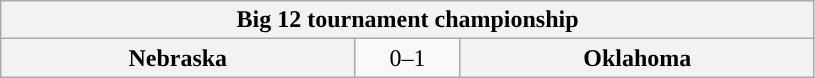<table class="wikitable">
<tr>
<th style="width: 535px;" colspan=3>Big 12 tournament championship</th>
</tr>
<tr>
<th style="width: 219px; ">Nebraska</th>
<td style="width: 60px; text-align:center">0–1</td>
<th style="width: 219px; ">Oklahoma</th>
</tr>
</table>
